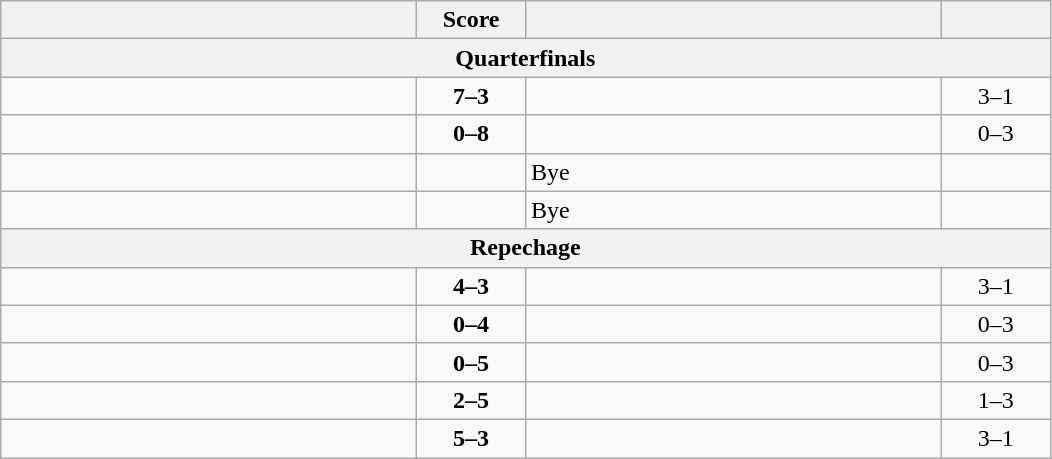<table class="wikitable" style="text-align: left; ">
<tr>
<th align="right" width="270"></th>
<th width="65">Score</th>
<th align="left" width="270"></th>
<th width="65"></th>
</tr>
<tr>
<th colspan=4>Quarterfinals</th>
</tr>
<tr>
<td><strong></strong></td>
<td align="center"><strong>7–3</strong></td>
<td></td>
<td align=center>3–1 <strong></strong></td>
</tr>
<tr>
<td></td>
<td align="center"><strong>0–8</strong></td>
<td><strong></strong></td>
<td align=center>0–3 <strong></strong></td>
</tr>
<tr>
<td><strong></strong></td>
<td></td>
<td>Bye</td>
<td></td>
</tr>
<tr>
<td><strong></strong></td>
<td></td>
<td>Bye</td>
<td></td>
</tr>
<tr>
<th colspan=4>Repechage</th>
</tr>
<tr>
<td><strong></strong></td>
<td align="center"><strong>4–3</strong></td>
<td></td>
<td align=center>3–1 <strong></strong></td>
</tr>
<tr>
<td></td>
<td align="center"><strong>0–4</strong></td>
<td><strong></strong></td>
<td align=center>0–3 <strong></strong></td>
</tr>
<tr>
<td></td>
<td align="center"><strong>0–5</strong></td>
<td><strong></strong></td>
<td align=center>0–3 <strong></strong></td>
</tr>
<tr>
<td></td>
<td align="center"><strong>2–5</strong></td>
<td><strong></strong></td>
<td align=center>1–3 <strong></strong></td>
</tr>
<tr>
<td><strong></strong></td>
<td align="center"><strong>5–3</strong></td>
<td></td>
<td align=center>3–1 <strong></strong></td>
</tr>
</table>
